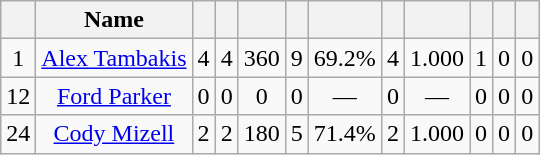<table class="wikitable sortable" style="text-align:center; font-size:100%;">
<tr>
<th></th>
<th>Name</th>
<th></th>
<th></th>
<th></th>
<th></th>
<th></th>
<th></th>
<th></th>
<th></th>
<th></th>
<th></th>
</tr>
<tr>
<td>1</td>
<td align="left"> <a href='#'>Alex Tambakis</a></td>
<td>4</td>
<td>4</td>
<td>360</td>
<td>9</td>
<td>69.2%</td>
<td>4</td>
<td>1.000</td>
<td>1</td>
<td>0</td>
<td>0</td>
</tr>
<tr>
<td>12</td>
<td> <a href='#'>Ford Parker</a></td>
<td>0</td>
<td>0</td>
<td>0</td>
<td>0</td>
<td>—</td>
<td>0</td>
<td>—</td>
<td>0</td>
<td>0</td>
<td>0</td>
</tr>
<tr>
<td>24</td>
<td> <a href='#'>Cody Mizell</a></td>
<td>2</td>
<td>2</td>
<td>180</td>
<td>5</td>
<td>71.4%</td>
<td>2</td>
<td>1.000</td>
<td>0</td>
<td>0</td>
<td>0</td>
</tr>
</table>
